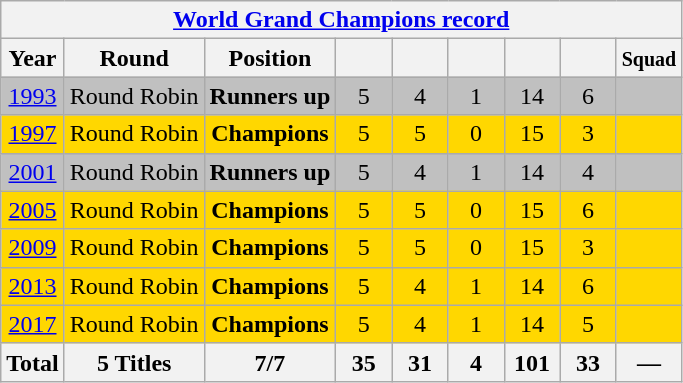<table class="wikitable" style="text-align: center;">
<tr>
<th colspan=9><a href='#'>World Grand Champions record</a></th>
</tr>
<tr>
<th>Year</th>
<th>Round</th>
<th>Position</th>
<th width=30></th>
<th width=30></th>
<th width=30></th>
<th width=30></th>
<th width=30></th>
<th><small>Squad</small></th>
</tr>
<tr bgcolor=silver>
<td> <a href='#'>1993</a></td>
<td>Round Robin</td>
<td><strong>Runners up</strong></td>
<td>5</td>
<td>4</td>
<td>1</td>
<td>14</td>
<td>6</td>
<td></td>
</tr>
<tr bgcolor=gold>
<td> <a href='#'>1997</a></td>
<td>Round Robin</td>
<td><strong>Champions</strong></td>
<td>5</td>
<td>5</td>
<td>0</td>
<td>15</td>
<td>3</td>
<td></td>
</tr>
<tr bgcolor=silver>
<td> <a href='#'>2001</a></td>
<td>Round Robin</td>
<td><strong>Runners up</strong></td>
<td>5</td>
<td>4</td>
<td>1</td>
<td>14</td>
<td>4</td>
<td></td>
</tr>
<tr bgcolor=gold>
<td> <a href='#'>2005</a></td>
<td>Round Robin</td>
<td><strong>Champions</strong></td>
<td>5</td>
<td>5</td>
<td>0</td>
<td>15</td>
<td>6</td>
<td></td>
</tr>
<tr bgcolor=gold>
<td> <a href='#'>2009</a></td>
<td>Round Robin</td>
<td><strong>Champions</strong></td>
<td>5</td>
<td>5</td>
<td>0</td>
<td>15</td>
<td>3</td>
<td></td>
</tr>
<tr bgcolor=gold>
<td> <a href='#'>2013</a></td>
<td>Round Robin</td>
<td><strong>Champions</strong></td>
<td>5</td>
<td>4</td>
<td>1</td>
<td>14</td>
<td>6</td>
<td></td>
</tr>
<tr bgcolor=gold>
<td> <a href='#'>2017</a></td>
<td>Round Robin</td>
<td><strong>Champions</strong></td>
<td>5</td>
<td>4</td>
<td>1</td>
<td>14</td>
<td>5</td>
<td></td>
</tr>
<tr>
<th colspan=1>Total</th>
<th>5 Titles</th>
<th>7/7</th>
<th>35</th>
<th>31</th>
<th>4</th>
<th>101</th>
<th>33</th>
<th>—</th>
</tr>
</table>
